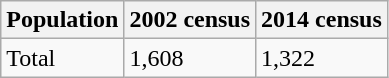<table class="wikitable">
<tr>
<th>Population</th>
<th>2002 census</th>
<th>2014 census</th>
</tr>
<tr>
<td>Total</td>
<td>1,608</td>
<td>1,322</td>
</tr>
</table>
